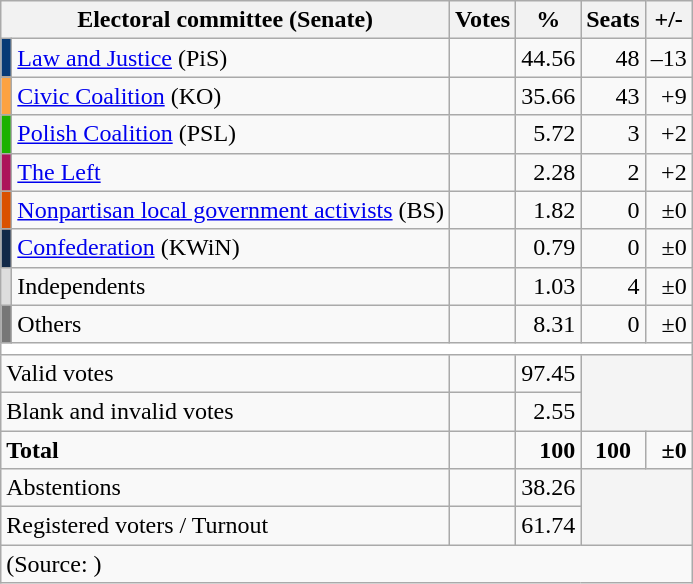<table class="wikitable centre" style="text-align:right">
<tr>
<th scope="col" colspan=2>Electoral committee (Senate)</th>
<th scope="col">Votes</th>
<th scope="col">%</th>
<th scope="col">Seats</th>
<th scope="col">+/-</th>
</tr>
<tr>
<td bgcolor="#073a76"></td>
<td align=left><a href='#'>Law and Justice</a> (PiS)</td>
<td></td>
<td>44.56</td>
<td>48</td>
<td>–13</td>
</tr>
<tr>
<td bgcolor="#fca241"></td>
<td align=left><a href='#'>Civic Coalition</a> (KO)</td>
<td></td>
<td>35.66</td>
<td>43</td>
<td>+9</td>
</tr>
<tr>
<td bgcolor="#1bb100"></td>
<td align=left><a href='#'>Polish Coalition</a> (PSL)</td>
<td></td>
<td>5.72</td>
<td>3</td>
<td>+2</td>
</tr>
<tr>
<td bgcolor="#ac145a"></td>
<td align=left><a href='#'>The Left</a></td>
<td></td>
<td>2.28</td>
<td>2</td>
<td>+2</td>
</tr>
<tr>
<td bgcolor="#da5100"></td>
<td align=left><a href='#'>Nonpartisan local government activists</a> (BS)</td>
<td></td>
<td>1.82</td>
<td>0</td>
<td>±0</td>
</tr>
<tr>
<td bgcolor=#122948></td>
<td align=left><a href='#'>Confederation</a> (KWiN)</td>
<td></td>
<td>0.79</td>
<td>0</td>
<td>±0</td>
</tr>
<tr>
<td bgcolor="#dddddd"></td>
<td align=left>Independents</td>
<td></td>
<td>1.03</td>
<td>4</td>
<td>±0</td>
</tr>
<tr>
<td bgcolor="#777777"></td>
<td align=left>Others</td>
<td></td>
<td>8.31</td>
<td>0</td>
<td>±0</td>
</tr>
<tr bgcolor="#ffffff">
<td colspan="7"></td>
</tr>
<tr>
<td align=left colspan=2>Valid votes</td>
<td></td>
<td>97.45</td>
<td rowspan=2 colspan=3 style="background-color:#F4F4F4;"></td>
</tr>
<tr>
<td align=left colspan=2>Blank and invalid votes</td>
<td></td>
<td>2.55</td>
</tr>
<tr>
<td align=left colspan=2><strong>Total</strong></td>
<td><strong></strong></td>
<td><strong>100</strong></td>
<td align=center><strong>100</strong></td>
<td><strong>±0</strong></td>
</tr>
<tr>
<td align=left colspan=2>Abstentions</td>
<td></td>
<td>38.26</td>
<td rowspan=2 colspan=3 style="background-color:#F4F4F4;"></td>
</tr>
<tr>
<td align=left colspan=2>Registered voters / Turnout</td>
<td></td>
<td>61.74</td>
</tr>
<tr>
<td align=left colspan=6>(Source: )</td>
</tr>
</table>
